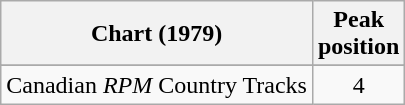<table class="wikitable sortable">
<tr>
<th align="left">Chart (1979)</th>
<th align="center">Peak<br>position</th>
</tr>
<tr>
</tr>
<tr>
<td align="left">Canadian <em>RPM</em> Country Tracks</td>
<td align="center">4</td>
</tr>
</table>
